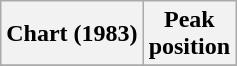<table class="wikitable plainrowheaders" style="text-align:center">
<tr>
<th>Chart (1983)</th>
<th>Peak<br>position</th>
</tr>
<tr>
</tr>
</table>
